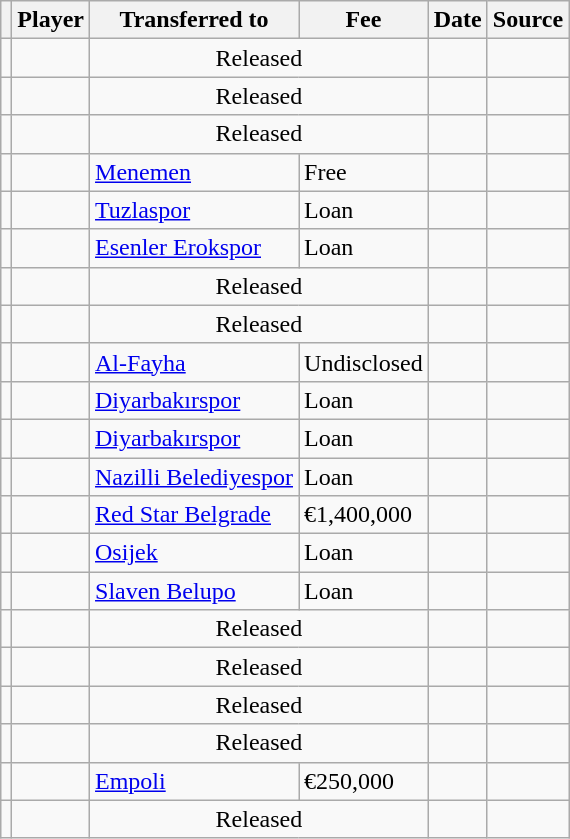<table class="wikitable plainrowheaders sortable">
<tr>
<th></th>
<th scope="col">Player</th>
<th>Transferred to</th>
<th style="width: 65px;">Fee</th>
<th scope="col">Date</th>
<th scope="col">Source</th>
</tr>
<tr>
<td align="center"></td>
<td></td>
<td colspan="2" style="text-align: center;">Released</td>
<td></td>
<td></td>
</tr>
<tr>
<td align="center"></td>
<td></td>
<td colspan="2" style="text-align: center;">Released</td>
<td></td>
<td></td>
</tr>
<tr>
<td align="center"></td>
<td></td>
<td colspan="2" style="text-align: center;">Released</td>
<td></td>
<td></td>
</tr>
<tr>
<td align="center"></td>
<td></td>
<td> <a href='#'>Menemen</a></td>
<td>Free</td>
<td></td>
<td></td>
</tr>
<tr>
<td align="center"></td>
<td></td>
<td> <a href='#'>Tuzlaspor</a></td>
<td>Loan</td>
<td></td>
<td></td>
</tr>
<tr>
<td align="center"></td>
<td></td>
<td> <a href='#'>Esenler Erokspor</a></td>
<td>Loan</td>
<td></td>
<td></td>
</tr>
<tr>
<td align="center"></td>
<td></td>
<td colspan="2" style="text-align: center;">Released</td>
<td></td>
<td></td>
</tr>
<tr>
<td align="center"></td>
<td></td>
<td colspan="2" style="text-align: center;">Released</td>
<td></td>
<td></td>
</tr>
<tr>
<td align="center"></td>
<td></td>
<td> <a href='#'>Al-Fayha</a></td>
<td>Undisclosed</td>
<td></td>
<td></td>
</tr>
<tr>
<td align="center"></td>
<td></td>
<td> <a href='#'>Diyarbakırspor</a></td>
<td>Loan</td>
<td></td>
<td></td>
</tr>
<tr>
<td align="center"></td>
<td></td>
<td> <a href='#'>Diyarbakırspor</a></td>
<td>Loan</td>
<td></td>
<td></td>
</tr>
<tr>
<td align="center"></td>
<td></td>
<td> <a href='#'>Nazilli Belediyespor</a></td>
<td>Loan</td>
<td></td>
<td></td>
</tr>
<tr>
<td align="center"></td>
<td></td>
<td> <a href='#'>Red Star Belgrade</a></td>
<td>€1,400,000</td>
<td></td>
<td></td>
</tr>
<tr>
<td align="center"></td>
<td></td>
<td> <a href='#'>Osijek</a></td>
<td>Loan</td>
<td></td>
<td></td>
</tr>
<tr>
<td align="center"></td>
<td></td>
<td> <a href='#'>Slaven Belupo</a></td>
<td>Loan</td>
<td></td>
<td></td>
</tr>
<tr>
<td align="center"></td>
<td></td>
<td colspan="2" style="text-align: center;">Released</td>
<td></td>
<td></td>
</tr>
<tr>
<td align="center"></td>
<td></td>
<td colspan="2" style="text-align: center;">Released</td>
<td></td>
<td></td>
</tr>
<tr>
<td align="center"></td>
<td></td>
<td colspan="2" style="text-align: center;">Released</td>
<td></td>
<td></td>
</tr>
<tr>
<td align="center"></td>
<td></td>
<td colspan="2" style="text-align: center;">Released</td>
<td></td>
<td></td>
</tr>
<tr>
<td align="center"></td>
<td></td>
<td> <a href='#'>Empoli</a></td>
<td>€250,000</td>
<td></td>
<td></td>
</tr>
<tr>
<td align="center"></td>
<td></td>
<td colspan="2" style="text-align: center;">Released</td>
<td></td>
<td></td>
</tr>
</table>
